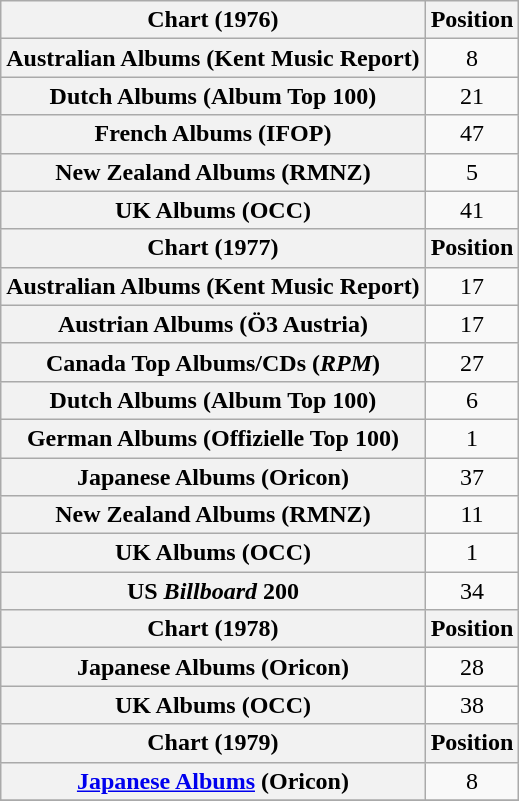<table class="wikitable sortable plainrowheaders" style="text-align:center">
<tr>
<th scope="col">Chart (1976)</th>
<th scope="col">Position</th>
</tr>
<tr>
<th scope="row">Australian Albums (Kent Music Report)</th>
<td>8</td>
</tr>
<tr>
<th scope="row">Dutch Albums (Album Top 100)</th>
<td>21</td>
</tr>
<tr>
<th scope="row">French Albums (IFOP)</th>
<td>47</td>
</tr>
<tr>
<th scope="row">New Zealand Albums (RMNZ)</th>
<td>5</td>
</tr>
<tr>
<th scope="row">UK Albums (OCC)</th>
<td>41</td>
</tr>
<tr>
<th>Chart (1977)</th>
<th>Position</th>
</tr>
<tr>
<th scope="row">Australian Albums (Kent Music Report)</th>
<td>17</td>
</tr>
<tr>
<th scope="row">Austrian Albums (Ö3 Austria)</th>
<td>17</td>
</tr>
<tr>
<th scope="row">Canada Top Albums/CDs (<em>RPM</em>)</th>
<td>27</td>
</tr>
<tr>
<th scope="row">Dutch Albums (Album Top 100)</th>
<td>6</td>
</tr>
<tr>
<th scope="row">German Albums (Offizielle Top 100)</th>
<td>1</td>
</tr>
<tr>
<th scope="row">Japanese Albums (Oricon)</th>
<td>37</td>
</tr>
<tr>
<th scope="row">New Zealand Albums (RMNZ)</th>
<td>11</td>
</tr>
<tr>
<th scope="row">UK Albums (OCC)</th>
<td>1</td>
</tr>
<tr>
<th scope="row">US <em>Billboard</em> 200</th>
<td>34</td>
</tr>
<tr>
<th>Chart (1978)</th>
<th>Position</th>
</tr>
<tr>
<th scope="row">Japanese Albums (Oricon)</th>
<td>28</td>
</tr>
<tr>
<th scope="row">UK Albums (OCC)</th>
<td>38</td>
</tr>
<tr>
<th>Chart (1979)</th>
<th>Position</th>
</tr>
<tr>
<th scope="row"><a href='#'>Japanese Albums</a> (Oricon)</th>
<td>8</td>
</tr>
<tr>
</tr>
</table>
